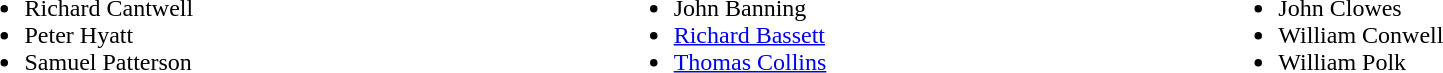<table width=100%>
<tr valign=top>
<td><br><ul><li>Richard Cantwell</li><li>Peter Hyatt</li><li>Samuel Patterson</li></ul></td>
<td><br><ul><li>John Banning</li><li><a href='#'>Richard Bassett</a></li><li><a href='#'>Thomas Collins</a></li></ul></td>
<td><br><ul><li>John Clowes</li><li>William Conwell</li><li>William Polk</li></ul></td>
</tr>
</table>
